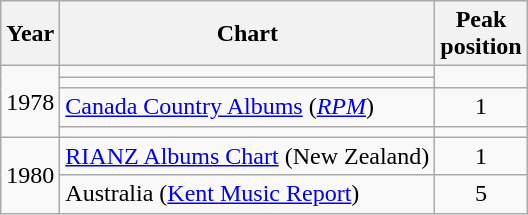<table class="wikitable sortable">
<tr>
<th scope="col">Year</th>
<th scope="col">Chart</th>
<th scope="col">Peak<br>position</th>
</tr>
<tr>
<td rowspan=4>1978</td>
<td></td>
</tr>
<tr>
<td></td>
</tr>
<tr>
<td><a href='#'>Canada Country Albums</a> (<em><a href='#'>RPM</a></em>)</td>
<td align="center">1</td>
</tr>
<tr>
<td></td>
</tr>
<tr>
<td rowspan=2>1980</td>
<td><a href='#'>RIANZ Albums Chart</a> (New Zealand)</td>
<td align="center">1</td>
</tr>
<tr>
<td>Australia (<a href='#'>Kent Music Report</a>)</td>
<td align="center">5</td>
</tr>
</table>
